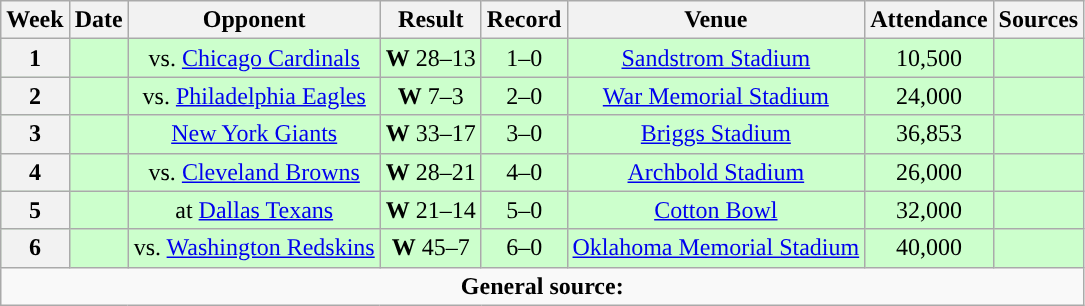<table class="wikitable" style="text-align:center">
<tr>
<th>Week</th>
<th>Date</th>
<th>Opponent</th>
<th>Result</th>
<th>Record</th>
<th>Venue</th>
<th>Attendance</th>
<th>Sources</th>
</tr>
<tr style="background:#cfc">
<th>1</th>
<td></td>
<td>vs. <a href='#'>Chicago Cardinals</a></td>
<td><strong>W</strong> 28–13</td>
<td>1–0</td>
<td><a href='#'>Sandstrom Stadium</a></td>
<td>10,500</td>
<td></td>
</tr>
<tr style="background:#cfc">
<th>2</th>
<td></td>
<td>vs. <a href='#'>Philadelphia Eagles</a></td>
<td><strong>W</strong> 7–3</td>
<td>2–0</td>
<td><a href='#'>War Memorial Stadium</a></td>
<td>24,000</td>
<td></td>
</tr>
<tr style="background:#cfc">
<th>3</th>
<td></td>
<td><a href='#'>New York Giants</a></td>
<td><strong>W</strong> 33–17</td>
<td>3–0</td>
<td><a href='#'>Briggs Stadium</a></td>
<td>36,853</td>
<td></td>
</tr>
<tr style="background:#cfc">
<th>4</th>
<td></td>
<td>vs. <a href='#'>Cleveland Browns</a></td>
<td><strong>W</strong> 28–21</td>
<td>4–0</td>
<td><a href='#'>Archbold Stadium</a></td>
<td>26,000</td>
<td></td>
</tr>
<tr style="background:#cfc">
<th>5</th>
<td></td>
<td>at <a href='#'>Dallas Texans</a></td>
<td><strong>W</strong> 21–14</td>
<td>5–0</td>
<td><a href='#'>Cotton Bowl</a></td>
<td>32,000</td>
<td></td>
</tr>
<tr style="background:#cfc">
<th>6</th>
<td></td>
<td>vs. <a href='#'>Washington Redskins</a></td>
<td><strong>W</strong> 45–7</td>
<td>6–0</td>
<td><a href='#'>Oklahoma Memorial Stadium</a></td>
<td>40,000</td>
<td></td>
</tr>
<tr>
<td colspan="9"><strong>General source:</strong> </td>
</tr>
</table>
